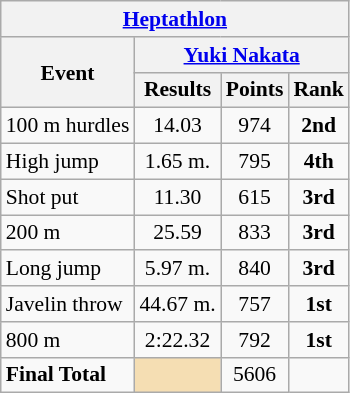<table class=wikitable style="font-size:90%">
<tr>
<th colspan=5><a href='#'>Heptathlon</a></th>
</tr>
<tr>
<th rowspan=2>Event</th>
<th colspan=3><a href='#'>Yuki Nakata</a></th>
</tr>
<tr>
<th>Results</th>
<th>Points</th>
<th>Rank</th>
</tr>
<tr>
<td>100 m hurdles</td>
<td align=center>14.03</td>
<td align=center>974</td>
<td align=center><strong>2nd</strong></td>
</tr>
<tr>
<td>High jump</td>
<td align=center>1.65 m.</td>
<td align=center>795</td>
<td align=center><strong>4th</strong></td>
</tr>
<tr>
<td>Shot put</td>
<td align=center>11.30</td>
<td align=center>615</td>
<td align=center><strong>3rd</strong></td>
</tr>
<tr>
<td>200 m</td>
<td align=center>25.59</td>
<td align=center>833</td>
<td align=center><strong>3rd</strong></td>
</tr>
<tr>
<td>Long jump</td>
<td align=center>5.97 m.</td>
<td align=center>840</td>
<td align=center><strong>3rd</strong></td>
</tr>
<tr>
<td>Javelin throw</td>
<td align=center>44.67 m.</td>
<td align=center>757</td>
<td align=center><strong>1st</strong></td>
</tr>
<tr>
<td>800 m</td>
<td align=center>2:22.32</td>
<td align=center>792</td>
<td align=center><strong>1st</strong></td>
</tr>
<tr>
<td><strong>Final Total</strong></td>
<td bgcolor=wheat></td>
<td align=center>5606</td>
<td align=center></td>
</tr>
</table>
